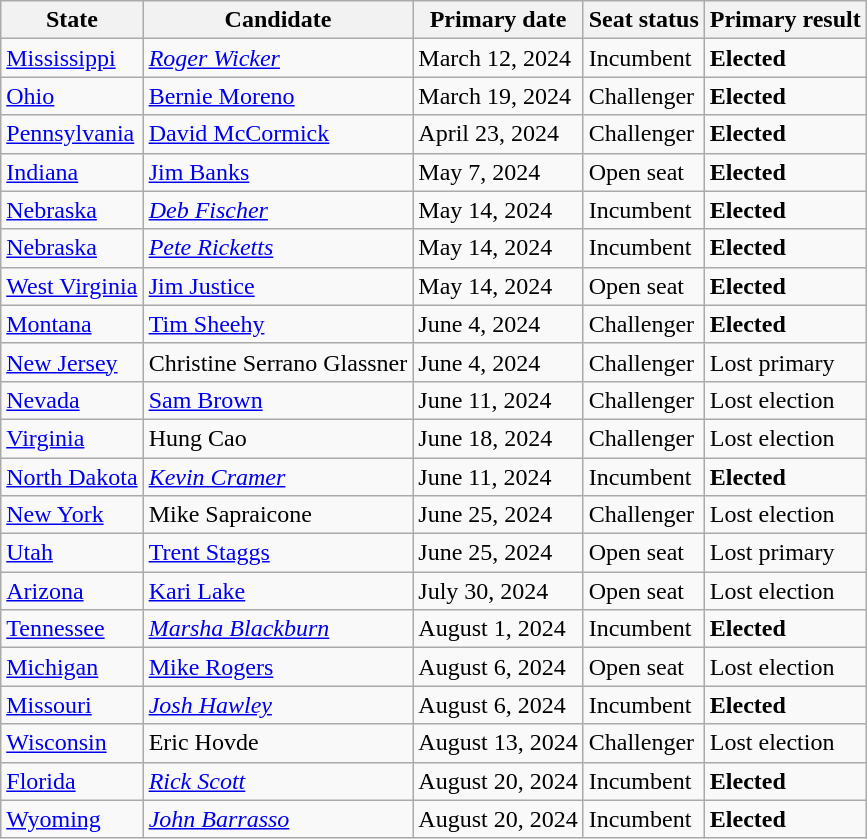<table class="wikitable sortable">
<tr>
<th bgcolor="teal">State</th>
<th bgcolor="teal">Candidate</th>
<th bgcolor="teal">Primary date</th>
<th>Seat status</th>
<th>Primary result</th>
</tr>
<tr>
<td> <a href='#'>Mississippi</a></td>
<td><em><a href='#'>Roger Wicker</a></em></td>
<td>March 12, 2024</td>
<td>Incumbent</td>
<td><strong></strong> <strong>Elected</strong></td>
</tr>
<tr>
<td> <a href='#'>Ohio</a></td>
<td><a href='#'>Bernie Moreno</a></td>
<td>March 19, 2024</td>
<td>Challenger</td>
<td><strong></strong> <strong>Elected</strong></td>
</tr>
<tr>
<td> <a href='#'>Pennsylvania</a></td>
<td><a href='#'>David McCormick</a></td>
<td>April 23, 2024</td>
<td>Challenger</td>
<td><strong></strong> <strong>Elected</strong></td>
</tr>
<tr>
<td> <a href='#'>Indiana</a></td>
<td><a href='#'>Jim Banks</a></td>
<td>May 7, 2024</td>
<td>Open seat</td>
<td><strong></strong> <strong>Elected</strong></td>
</tr>
<tr>
<td> <a href='#'>Nebraska</a></td>
<td><em><a href='#'>Deb Fischer</a></em></td>
<td>May 14, 2024</td>
<td>Incumbent</td>
<td><strong></strong> <strong>Elected</strong></td>
</tr>
<tr>
<td> <a href='#'>Nebraska</a></td>
<td><em><a href='#'>Pete Ricketts</a></em></td>
<td>May 14, 2024</td>
<td>Incumbent</td>
<td><strong></strong> <strong>Elected</strong></td>
</tr>
<tr>
<td> <a href='#'>West Virginia</a></td>
<td><a href='#'>Jim Justice</a></td>
<td>May 14, 2024</td>
<td>Open seat</td>
<td><strong></strong> <strong>Elected</strong></td>
</tr>
<tr>
<td> <a href='#'>Montana</a></td>
<td><a href='#'>Tim Sheehy</a></td>
<td>June 4, 2024</td>
<td>Challenger</td>
<td><strong></strong> <strong>Elected</strong></td>
</tr>
<tr>
<td> <a href='#'>New Jersey</a></td>
<td>Christine Serrano Glassner</td>
<td>June 4, 2024</td>
<td>Challenger</td>
<td> Lost primary</td>
</tr>
<tr>
<td> <a href='#'>Nevada</a></td>
<td><a href='#'>Sam Brown</a></td>
<td>June 11, 2024</td>
<td>Challenger</td>
<td> Lost election</td>
</tr>
<tr>
<td> <a href='#'>Virginia</a></td>
<td>Hung Cao</td>
<td>June 18, 2024</td>
<td>Challenger</td>
<td> Lost election</td>
</tr>
<tr>
<td> <a href='#'>North Dakota</a></td>
<td><em><a href='#'>Kevin Cramer</a></em></td>
<td>June 11, 2024</td>
<td>Incumbent</td>
<td><strong></strong> <strong>Elected</strong></td>
</tr>
<tr>
<td> <a href='#'>New York</a></td>
<td>Mike Sapraicone</td>
<td>June 25, 2024</td>
<td>Challenger</td>
<td> Lost election</td>
</tr>
<tr>
<td> <a href='#'>Utah</a></td>
<td><a href='#'>Trent Staggs</a></td>
<td>June 25, 2024</td>
<td>Open seat</td>
<td> Lost primary</td>
</tr>
<tr>
<td> <a href='#'>Arizona</a></td>
<td><a href='#'>Kari Lake</a></td>
<td>July 30, 2024</td>
<td>Open seat</td>
<td> Lost election</td>
</tr>
<tr>
<td> <a href='#'>Tennessee</a></td>
<td><em><a href='#'>Marsha Blackburn</a></em></td>
<td>August 1, 2024</td>
<td>Incumbent</td>
<td><strong></strong> <strong>Elected</strong></td>
</tr>
<tr>
<td> <a href='#'>Michigan</a></td>
<td><a href='#'>Mike Rogers</a></td>
<td>August 6, 2024</td>
<td>Open seat</td>
<td> Lost election</td>
</tr>
<tr>
<td> <a href='#'>Missouri</a></td>
<td><em><a href='#'>Josh Hawley</a></em></td>
<td>August 6, 2024</td>
<td>Incumbent</td>
<td><strong></strong> <strong>Elected</strong></td>
</tr>
<tr>
<td> <a href='#'>Wisconsin</a></td>
<td>Eric Hovde</td>
<td>August 13, 2024</td>
<td>Challenger</td>
<td> Lost election</td>
</tr>
<tr>
<td> <a href='#'>Florida</a></td>
<td><em><a href='#'>Rick Scott</a></em></td>
<td>August 20, 2024</td>
<td>Incumbent</td>
<td><strong></strong> <strong>Elected</strong></td>
</tr>
<tr>
<td> <a href='#'>Wyoming</a></td>
<td><em><a href='#'>John Barrasso</a></em></td>
<td>August 20, 2024</td>
<td>Incumbent</td>
<td><strong></strong> <strong>Elected</strong></td>
</tr>
</table>
